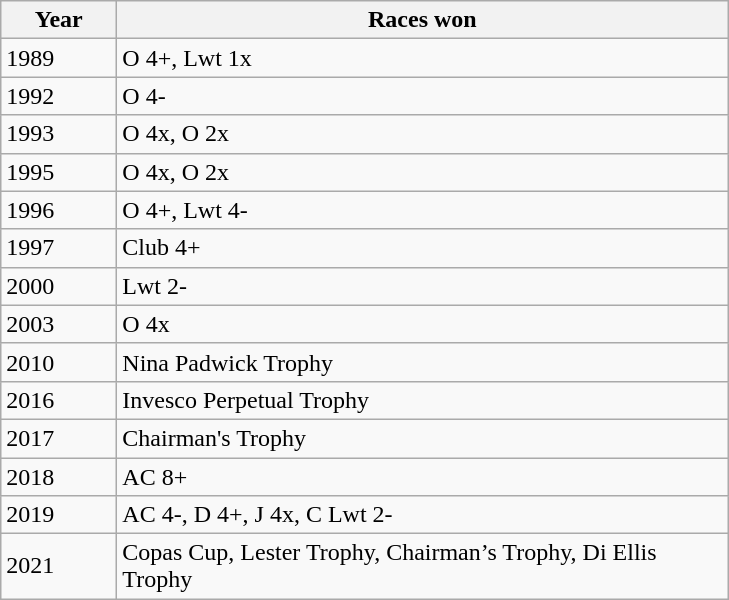<table class="wikitable">
<tr>
<th width=70>Year</th>
<th width=400>Races won</th>
</tr>
<tr>
<td>1989</td>
<td>O 4+, Lwt 1x</td>
</tr>
<tr>
<td>1992</td>
<td>O 4-</td>
</tr>
<tr>
<td>1993</td>
<td>O 4x, O 2x</td>
</tr>
<tr>
<td>1995</td>
<td>O 4x, O 2x</td>
</tr>
<tr>
<td>1996</td>
<td>O 4+, Lwt 4-</td>
</tr>
<tr>
<td>1997</td>
<td>Club 4+</td>
</tr>
<tr>
<td>2000</td>
<td>Lwt 2-</td>
</tr>
<tr>
<td>2003</td>
<td>O 4x</td>
</tr>
<tr>
<td>2010</td>
<td>Nina Padwick Trophy</td>
</tr>
<tr>
<td>2016</td>
<td>Invesco Perpetual Trophy</td>
</tr>
<tr>
<td>2017</td>
<td>Chairman's Trophy</td>
</tr>
<tr>
<td>2018</td>
<td>AC 8+</td>
</tr>
<tr>
<td>2019</td>
<td>AC 4-, D 4+, J 4x, C Lwt 2-</td>
</tr>
<tr>
<td>2021</td>
<td>Copas Cup, Lester Trophy, Chairman’s Trophy, Di Ellis Trophy</td>
</tr>
</table>
